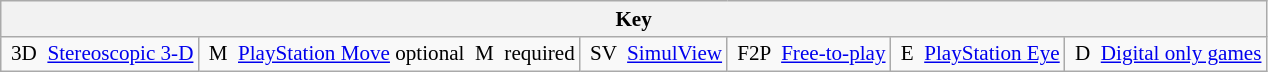<table class="wikitable" style="margin-right: 1em; font-size:88%;">
<tr>
<th colspan="6">Key</th>
</tr>
<tr>
<td><span> 3D </span> <a href='#'>Stereoscopic 3-D</a></td>
<td><span> M </span> <a href='#'>PlayStation Move</a> optional <span> M </span> required</td>
<td><span> SV </span> <a href='#'>SimulView</a></td>
<td><span> F2P </span> <a href='#'>Free-to-play</a></td>
<td><span> E </span> <a href='#'>PlayStation Eye</a></td>
<td><span> D </span> <a href='#'>Digital only games</a></td>
</tr>
</table>
